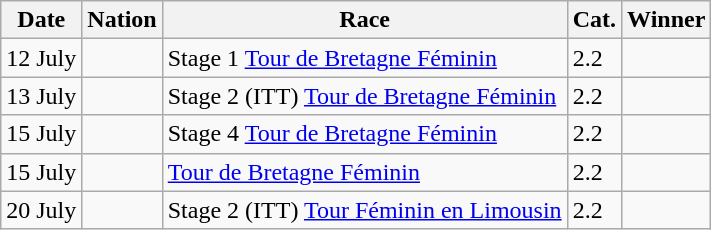<table class="wikitable sortable">
<tr>
<th>Date</th>
<th>Nation</th>
<th>Race</th>
<th>Cat.</th>
<th>Winner</th>
</tr>
<tr>
<td>12 July</td>
<td></td>
<td>Stage 1 <a href='#'>Tour de Bretagne Féminin</a></td>
<td>2.2</td>
<td></td>
</tr>
<tr>
<td>13 July</td>
<td></td>
<td>Stage 2 (ITT) <a href='#'>Tour de Bretagne Féminin</a></td>
<td>2.2</td>
<td></td>
</tr>
<tr>
<td>15 July</td>
<td></td>
<td>Stage 4 <a href='#'>Tour de Bretagne Féminin</a></td>
<td>2.2</td>
<td></td>
</tr>
<tr>
<td>15 July</td>
<td></td>
<td><a href='#'>Tour de Bretagne Féminin</a></td>
<td>2.2</td>
<td></td>
</tr>
<tr>
<td>20 July</td>
<td></td>
<td>Stage 2 (ITT) <a href='#'>Tour Féminin en Limousin</a></td>
<td>2.2</td>
<td></td>
</tr>
</table>
